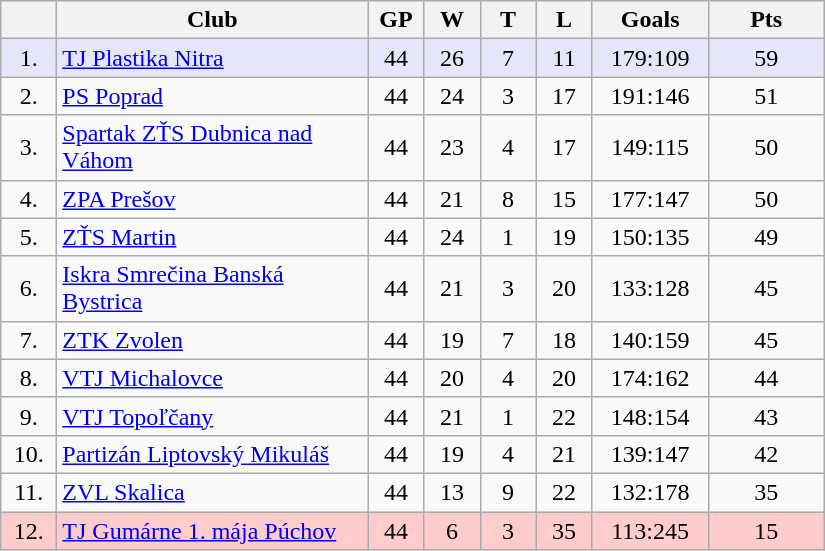<table class="wikitable">
<tr>
<th width="30"></th>
<th width="200">Club</th>
<th width="30">GP</th>
<th width="30">W</th>
<th width="30">T</th>
<th width="30">L</th>
<th width="70">Goals</th>
<th width="70">Pts</th>
</tr>
<tr bgcolor="#e6e6fa" align="center">
<td>1.</td>
<td align="left"><a href='#'>TJ Plastika Nitra</a></td>
<td>44</td>
<td>26</td>
<td>7</td>
<td>11</td>
<td>179:109</td>
<td>59</td>
</tr>
<tr align="center">
<td>2.</td>
<td align="left"><a href='#'>PS Poprad</a></td>
<td>44</td>
<td>24</td>
<td>3</td>
<td>17</td>
<td>191:146</td>
<td>51</td>
</tr>
<tr align="center">
<td>3.</td>
<td align="left"><a href='#'>Spartak ZŤS Dubnica nad Váhom</a></td>
<td>44</td>
<td>23</td>
<td>4</td>
<td>17</td>
<td>149:115</td>
<td>50</td>
</tr>
<tr align=center>
<td>4.</td>
<td align="left"><a href='#'>ZPA Prešov</a></td>
<td>44</td>
<td>21</td>
<td>8</td>
<td>15</td>
<td>177:147</td>
<td>50</td>
</tr>
<tr align=center>
<td>5.</td>
<td align="left"><a href='#'>ZŤS Martin</a></td>
<td>44</td>
<td>24</td>
<td>1</td>
<td>19</td>
<td>150:135</td>
<td>49</td>
</tr>
<tr align=center>
<td>6.</td>
<td align="left"><a href='#'>Iskra Smrečina Banská Bystrica</a></td>
<td>44</td>
<td>21</td>
<td>3</td>
<td>20</td>
<td>133:128</td>
<td>45</td>
</tr>
<tr align=center>
<td>7.</td>
<td align="left"><a href='#'>ZTK Zvolen</a></td>
<td>44</td>
<td>19</td>
<td>7</td>
<td>18</td>
<td>140:159</td>
<td>45</td>
</tr>
<tr align=center>
<td>8.</td>
<td align="left"><a href='#'>VTJ Michalovce</a></td>
<td>44</td>
<td>20</td>
<td>4</td>
<td>20</td>
<td>174:162</td>
<td>44</td>
</tr>
<tr align=center>
<td>9.</td>
<td align="left"><a href='#'>VTJ Topoľčany</a></td>
<td>44</td>
<td>21</td>
<td>1</td>
<td>22</td>
<td>148:154</td>
<td>43</td>
</tr>
<tr align=center>
<td>10.</td>
<td align="left"><a href='#'>Partizán Liptovský Mikuláš</a></td>
<td>44</td>
<td>19</td>
<td>4</td>
<td>21</td>
<td>139:147</td>
<td>42</td>
</tr>
<tr align=center>
<td>11.</td>
<td align="left"><a href='#'>ZVL Skalica</a></td>
<td>44</td>
<td>13</td>
<td>9</td>
<td>22</td>
<td>132:178</td>
<td>35</td>
</tr>
<tr align="center" bgcolor="#ffcccc">
<td>12.</td>
<td align="left"><a href='#'>TJ Gumárne 1. mája Púchov</a></td>
<td>44</td>
<td>6</td>
<td>3</td>
<td>35</td>
<td>113:245</td>
<td>15</td>
</tr>
</table>
